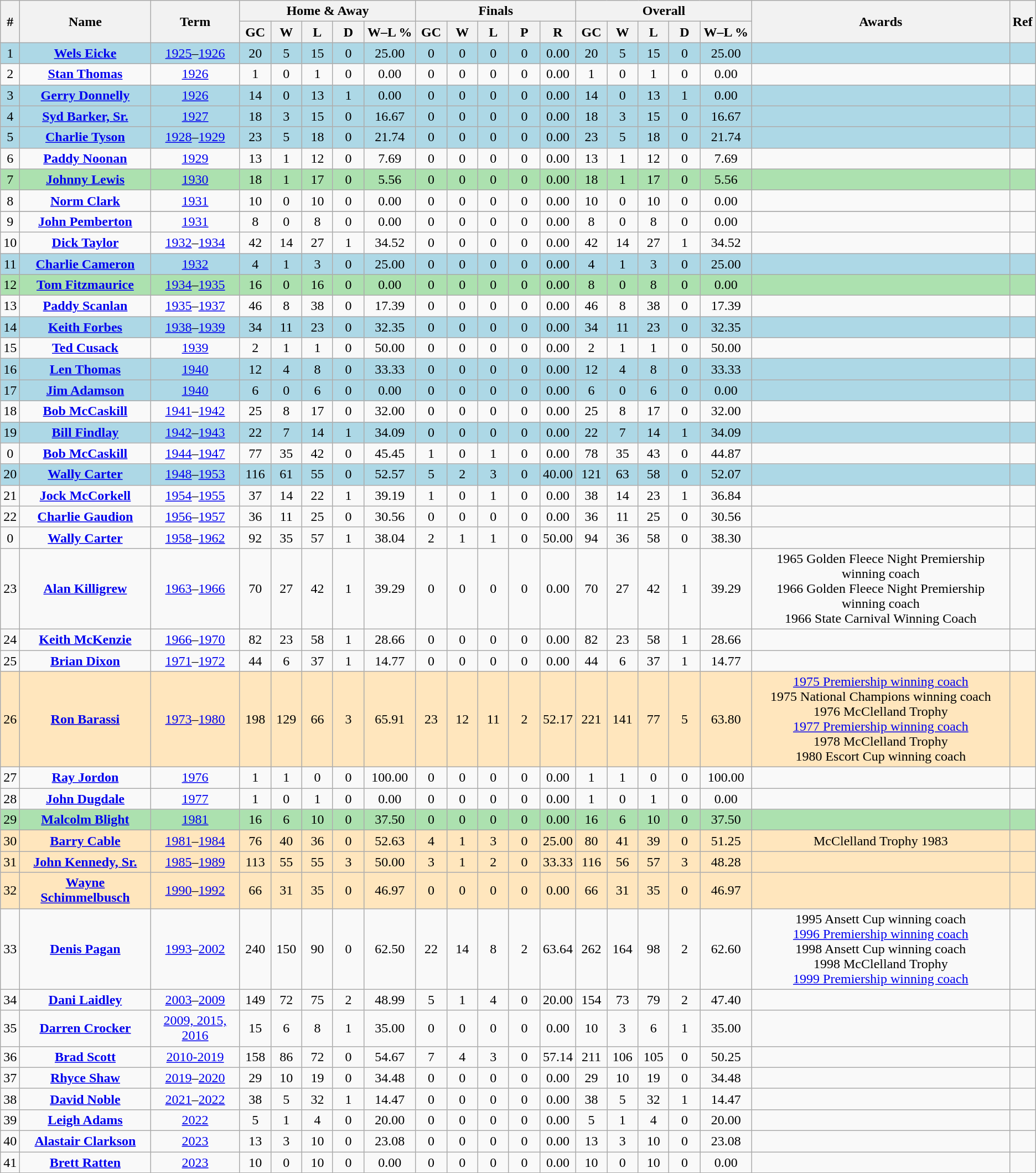<table class="wikitable sortable"  style="text-align:center;">
<tr>
<th rowspan="2">#</th>
<th rowspan="2">Name</th>
<th rowspan="2">Term</th>
<th colspan="5">Home & Away</th>
<th colspan="5">Finals</th>
<th colspan="5">Overall</th>
<th rowspan="2">Awards</th>
<th rowspan="2">Ref</th>
</tr>
<tr>
<th width="3%">GC</th>
<th width="3%">W</th>
<th width="3%">L</th>
<th width="3%">D</th>
<th width="5%">W–L %</th>
<th width="3%">GC</th>
<th width="3%">W</th>
<th width="3%">L</th>
<th width="3%">P</th>
<th width="3%">R</th>
<th width="3%">GC</th>
<th width="3%">W</th>
<th width="3%">L</th>
<th width="3%">D</th>
<th width="5%">W–L %</th>
</tr>
<tr bgcolor="add8e6">
<td>1</td>
<td><strong><a href='#'>Wels Eicke</a></strong></td>
<td><a href='#'>1925</a>–<a href='#'>1926</a></td>
<td>20</td>
<td>5</td>
<td>15</td>
<td>0</td>
<td>25.00</td>
<td>0</td>
<td>0</td>
<td>0</td>
<td>0</td>
<td>0.00</td>
<td>20</td>
<td>5</td>
<td>15</td>
<td>0</td>
<td>25.00</td>
<td></td>
<td></td>
</tr>
<tr>
<td>2</td>
<td><strong><a href='#'>Stan Thomas</a></strong></td>
<td><a href='#'>1926</a></td>
<td>1</td>
<td>0</td>
<td>1</td>
<td>0</td>
<td>0.00</td>
<td>0</td>
<td>0</td>
<td>0</td>
<td>0</td>
<td>0.00</td>
<td>1</td>
<td>0</td>
<td>1</td>
<td>0</td>
<td>0.00</td>
<td></td>
<td></td>
</tr>
<tr bgcolor="add8e6">
<td>3</td>
<td><strong><a href='#'>Gerry Donnelly</a></strong></td>
<td><a href='#'>1926</a></td>
<td>14</td>
<td>0</td>
<td>13</td>
<td>1</td>
<td>0.00</td>
<td>0</td>
<td>0</td>
<td>0</td>
<td>0</td>
<td>0.00</td>
<td>14</td>
<td>0</td>
<td>13</td>
<td>1</td>
<td>0.00</td>
<td></td>
<td></td>
</tr>
<tr bgcolor="add8e6">
<td>4</td>
<td><strong><a href='#'>Syd Barker, Sr.</a></strong></td>
<td><a href='#'>1927</a></td>
<td>18</td>
<td>3</td>
<td>15</td>
<td>0</td>
<td>16.67</td>
<td>0</td>
<td>0</td>
<td>0</td>
<td>0</td>
<td>0.00</td>
<td>18</td>
<td>3</td>
<td>15</td>
<td>0</td>
<td>16.67</td>
<td></td>
<td></td>
</tr>
<tr bgcolor="add8e6">
<td>5</td>
<td><strong><a href='#'>Charlie Tyson</a></strong></td>
<td><a href='#'>1928</a>–<a href='#'>1929</a></td>
<td>23</td>
<td>5</td>
<td>18</td>
<td>0</td>
<td>21.74</td>
<td>0</td>
<td>0</td>
<td>0</td>
<td>0</td>
<td>0.00</td>
<td>23</td>
<td>5</td>
<td>18</td>
<td>0</td>
<td>21.74</td>
<td></td>
<td></td>
</tr>
<tr>
<td>6</td>
<td><strong><a href='#'>Paddy Noonan</a></strong></td>
<td><a href='#'>1929</a></td>
<td>13</td>
<td>1</td>
<td>12</td>
<td>0</td>
<td>7.69</td>
<td>0</td>
<td>0</td>
<td>0</td>
<td>0</td>
<td>0.00</td>
<td>13</td>
<td>1</td>
<td>12</td>
<td>0</td>
<td>7.69</td>
<td></td>
<td></td>
</tr>
<tr bgcolor="ACE1AF">
<td>7</td>
<td><strong><a href='#'>Johnny Lewis</a></strong></td>
<td><a href='#'>1930</a></td>
<td>18</td>
<td>1</td>
<td>17</td>
<td>0</td>
<td>5.56</td>
<td>0</td>
<td>0</td>
<td>0</td>
<td>0</td>
<td>0.00</td>
<td>18</td>
<td>1</td>
<td>17</td>
<td>0</td>
<td>5.56</td>
<td></td>
<td></td>
</tr>
<tr>
<td>8</td>
<td><strong><a href='#'>Norm Clark</a></strong></td>
<td><a href='#'>1931</a></td>
<td>10</td>
<td>0</td>
<td>10</td>
<td>0</td>
<td>0.00</td>
<td>0</td>
<td>0</td>
<td>0</td>
<td>0</td>
<td>0.00</td>
<td>10</td>
<td>0</td>
<td>10</td>
<td>0</td>
<td>0.00</td>
<td></td>
<td></td>
</tr>
<tr bgcolor="add8e6">
</tr>
<tr>
<td>9</td>
<td><strong><a href='#'>John Pemberton</a></strong></td>
<td><a href='#'>1931</a></td>
<td>8</td>
<td>0</td>
<td>8</td>
<td>0</td>
<td>0.00</td>
<td>0</td>
<td>0</td>
<td>0</td>
<td>0</td>
<td>0.00</td>
<td>8</td>
<td>0</td>
<td>8</td>
<td>0</td>
<td>0.00</td>
<td></td>
<td></td>
</tr>
<tr>
<td>10</td>
<td><strong><a href='#'>Dick Taylor</a></strong></td>
<td><a href='#'>1932</a>–<a href='#'>1934</a></td>
<td>42</td>
<td>14</td>
<td>27</td>
<td>1</td>
<td>34.52</td>
<td>0</td>
<td>0</td>
<td>0</td>
<td>0</td>
<td>0.00</td>
<td>42</td>
<td>14</td>
<td>27</td>
<td>1</td>
<td>34.52</td>
<td></td>
<td></td>
</tr>
<tr bgcolor="add8e6">
<td>11</td>
<td><strong><a href='#'>Charlie Cameron</a></strong></td>
<td><a href='#'>1932</a></td>
<td>4</td>
<td>1</td>
<td>3</td>
<td>0</td>
<td>25.00</td>
<td>0</td>
<td>0</td>
<td>0</td>
<td>0</td>
<td>0.00</td>
<td>4</td>
<td>1</td>
<td>3</td>
<td>0</td>
<td>25.00</td>
<td></td>
<td></td>
</tr>
<tr bgcolor="ACE1AF">
<td>12</td>
<td><strong><a href='#'>Tom Fitzmaurice</a></strong></td>
<td><a href='#'>1934</a>–<a href='#'>1935</a></td>
<td>16</td>
<td>0</td>
<td>16</td>
<td>0</td>
<td>0.00</td>
<td>0</td>
<td>0</td>
<td>0</td>
<td>0</td>
<td>0.00</td>
<td>8</td>
<td>0</td>
<td>8</td>
<td>0</td>
<td>0.00</td>
<td></td>
<td></td>
</tr>
<tr>
<td>13</td>
<td><strong><a href='#'>Paddy Scanlan</a></strong></td>
<td><a href='#'>1935</a>–<a href='#'>1937</a></td>
<td>46</td>
<td>8</td>
<td>38</td>
<td>0</td>
<td>17.39</td>
<td>0</td>
<td>0</td>
<td>0</td>
<td>0</td>
<td>0.00</td>
<td>46</td>
<td>8</td>
<td>38</td>
<td>0</td>
<td>17.39</td>
<td></td>
<td></td>
</tr>
<tr bgcolor="add8e6">
<td>14</td>
<td><strong><a href='#'>Keith Forbes</a></strong></td>
<td><a href='#'>1938</a>–<a href='#'>1939</a></td>
<td>34</td>
<td>11</td>
<td>23</td>
<td>0</td>
<td>32.35</td>
<td>0</td>
<td>0</td>
<td>0</td>
<td>0</td>
<td>0.00</td>
<td>34</td>
<td>11</td>
<td>23</td>
<td>0</td>
<td>32.35</td>
<td></td>
<td></td>
</tr>
<tr>
<td>15</td>
<td><strong><a href='#'>Ted Cusack</a></strong></td>
<td><a href='#'>1939</a></td>
<td>2</td>
<td>1</td>
<td>1</td>
<td>0</td>
<td>50.00</td>
<td>0</td>
<td>0</td>
<td>0</td>
<td>0</td>
<td>0.00</td>
<td>2</td>
<td>1</td>
<td>1</td>
<td>0</td>
<td>50.00</td>
<td></td>
<td></td>
</tr>
<tr bgcolor="add8e6">
<td>16</td>
<td><strong><a href='#'>Len Thomas</a></strong></td>
<td><a href='#'>1940</a></td>
<td>12</td>
<td>4</td>
<td>8</td>
<td>0</td>
<td>33.33</td>
<td>0</td>
<td>0</td>
<td>0</td>
<td>0</td>
<td>0.00</td>
<td>12</td>
<td>4</td>
<td>8</td>
<td>0</td>
<td>33.33</td>
<td></td>
<td></td>
</tr>
<tr bgcolor="add8e6">
<td>17</td>
<td><strong><a href='#'>Jim Adamson</a></strong></td>
<td><a href='#'>1940</a></td>
<td>6</td>
<td>0</td>
<td>6</td>
<td>0</td>
<td>0.00</td>
<td>0</td>
<td>0</td>
<td>0</td>
<td>0</td>
<td>0.00</td>
<td>6</td>
<td>0</td>
<td>6</td>
<td>0</td>
<td>0.00</td>
<td></td>
<td></td>
</tr>
<tr>
<td>18</td>
<td><strong><a href='#'>Bob McCaskill</a></strong></td>
<td><a href='#'>1941</a>–<a href='#'>1942</a></td>
<td>25</td>
<td>8</td>
<td>17</td>
<td>0</td>
<td>32.00</td>
<td>0</td>
<td>0</td>
<td>0</td>
<td>0</td>
<td>0.00</td>
<td>25</td>
<td>8</td>
<td>17</td>
<td>0</td>
<td>32.00</td>
<td></td>
<td></td>
</tr>
<tr bgcolor="add8e6">
<td>19</td>
<td><strong><a href='#'>Bill Findlay</a></strong></td>
<td><a href='#'>1942</a>–<a href='#'>1943</a></td>
<td>22</td>
<td>7</td>
<td>14</td>
<td>1</td>
<td>34.09</td>
<td>0</td>
<td>0</td>
<td>0</td>
<td>0</td>
<td>0.00</td>
<td>22</td>
<td>7</td>
<td>14</td>
<td>1</td>
<td>34.09</td>
<td></td>
<td></td>
</tr>
<tr>
<td>0</td>
<td><strong><a href='#'>Bob McCaskill</a></strong></td>
<td><a href='#'>1944</a>–<a href='#'>1947</a></td>
<td>77</td>
<td>35</td>
<td>42</td>
<td>0</td>
<td>45.45</td>
<td>1</td>
<td>0</td>
<td>1</td>
<td>0</td>
<td>0.00</td>
<td>78</td>
<td>35</td>
<td>43</td>
<td>0</td>
<td>44.87</td>
<td></td>
<td></td>
</tr>
<tr bgcolor="add8e6">
<td>20</td>
<td><strong><a href='#'>Wally Carter</a></strong></td>
<td><a href='#'>1948</a>–<a href='#'>1953</a></td>
<td>116</td>
<td>61</td>
<td>55</td>
<td>0</td>
<td>52.57</td>
<td>5</td>
<td>2</td>
<td>3</td>
<td>0</td>
<td>40.00</td>
<td>121</td>
<td>63</td>
<td>58</td>
<td>0</td>
<td>52.07</td>
<td></td>
<td></td>
</tr>
<tr>
<td>21</td>
<td><strong><a href='#'>Jock McCorkell</a></strong></td>
<td><a href='#'>1954</a>–<a href='#'>1955</a></td>
<td>37</td>
<td>14</td>
<td>22</td>
<td>1</td>
<td>39.19</td>
<td>1</td>
<td>0</td>
<td>1</td>
<td>0</td>
<td>0.00</td>
<td>38</td>
<td>14</td>
<td>23</td>
<td>1</td>
<td>36.84</td>
<td></td>
<td></td>
</tr>
<tr>
<td>22</td>
<td><strong><a href='#'>Charlie Gaudion</a></strong></td>
<td><a href='#'>1956</a>–<a href='#'>1957</a></td>
<td>36</td>
<td>11</td>
<td>25</td>
<td>0</td>
<td>30.56</td>
<td>0</td>
<td>0</td>
<td>0</td>
<td>0</td>
<td>0.00</td>
<td>36</td>
<td>11</td>
<td>25</td>
<td>0</td>
<td>30.56</td>
<td></td>
<td></td>
</tr>
<tr>
<td>0</td>
<td><strong><a href='#'>Wally Carter</a></strong></td>
<td><a href='#'>1958</a>–<a href='#'>1962</a></td>
<td>92</td>
<td>35</td>
<td>57</td>
<td>1</td>
<td>38.04</td>
<td>2</td>
<td>1</td>
<td>1</td>
<td>0</td>
<td>50.00</td>
<td>94</td>
<td>36</td>
<td>58</td>
<td>0</td>
<td>38.30</td>
<td></td>
<td></td>
</tr>
<tr>
<td>23</td>
<td><strong><a href='#'>Alan Killigrew</a></strong></td>
<td><a href='#'>1963</a>–<a href='#'>1966</a></td>
<td>70</td>
<td>27</td>
<td>42</td>
<td>1</td>
<td>39.29</td>
<td>0</td>
<td>0</td>
<td>0</td>
<td>0</td>
<td>0.00</td>
<td>70</td>
<td>27</td>
<td>42</td>
<td>1</td>
<td>39.29</td>
<td>1965 Golden Fleece Night Premiership winning coach<br>1966 Golden Fleece Night Premiership winning coach<br>1966 State Carnival Winning Coach</td>
<td></td>
</tr>
<tr>
<td>24</td>
<td><strong><a href='#'>Keith McKenzie</a></strong></td>
<td><a href='#'>1966</a>–<a href='#'>1970</a></td>
<td>82</td>
<td>23</td>
<td>58</td>
<td>1</td>
<td>28.66</td>
<td>0</td>
<td>0</td>
<td>0</td>
<td>0</td>
<td>0.00</td>
<td>82</td>
<td>23</td>
<td>58</td>
<td>1</td>
<td>28.66</td>
<td></td>
<td></td>
</tr>
<tr>
<td>25</td>
<td><strong><a href='#'>Brian Dixon</a></strong></td>
<td><a href='#'>1971</a>–<a href='#'>1972</a></td>
<td>44</td>
<td>6</td>
<td>37</td>
<td>1</td>
<td>14.77</td>
<td>0</td>
<td>0</td>
<td>0</td>
<td>0</td>
<td>0.00</td>
<td>44</td>
<td>6</td>
<td>37</td>
<td>1</td>
<td>14.77</td>
<td></td>
<td></td>
</tr>
<tr bgcolor="ffe6bd">
<td>26</td>
<td><strong><a href='#'>Ron Barassi</a></strong></td>
<td><a href='#'>1973</a>–<a href='#'>1980</a></td>
<td>198</td>
<td>129</td>
<td>66</td>
<td>3</td>
<td>65.91</td>
<td>23</td>
<td>12</td>
<td>11</td>
<td>2</td>
<td>52.17</td>
<td>221</td>
<td>141</td>
<td>77</td>
<td>5</td>
<td>63.80</td>
<td><a href='#'>1975 Premiership winning coach</a><br>1975 National Champions winning coach<br>1976 McClelland Trophy<br><a href='#'>1977 Premiership winning coach</a><br>1978 McClelland Trophy<br>1980 Escort Cup winning coach</td>
<td></td>
</tr>
<tr>
<td>27</td>
<td><strong><a href='#'>Ray Jordon</a></strong></td>
<td><a href='#'>1976</a></td>
<td>1</td>
<td>1</td>
<td>0</td>
<td>0</td>
<td>100.00</td>
<td>0</td>
<td>0</td>
<td>0</td>
<td>0</td>
<td>0.00</td>
<td>1</td>
<td>1</td>
<td>0</td>
<td>0</td>
<td>100.00</td>
<td></td>
<td></td>
</tr>
<tr>
<td>28</td>
<td><strong><a href='#'>John Dugdale</a></strong></td>
<td><a href='#'>1977</a></td>
<td>1</td>
<td>0</td>
<td>1</td>
<td>0</td>
<td>0.00</td>
<td>0</td>
<td>0</td>
<td>0</td>
<td>0</td>
<td>0.00</td>
<td>1</td>
<td>0</td>
<td>1</td>
<td>0</td>
<td>0.00</td>
<td></td>
<td></td>
</tr>
<tr bgcolor="ACE1AF">
<td>29</td>
<td><strong><a href='#'>Malcolm Blight</a></strong></td>
<td><a href='#'>1981</a></td>
<td>16</td>
<td>6</td>
<td>10</td>
<td>0</td>
<td>37.50</td>
<td>0</td>
<td>0</td>
<td>0</td>
<td>0</td>
<td>0.00</td>
<td>16</td>
<td>6</td>
<td>10</td>
<td>0</td>
<td>37.50</td>
<td></td>
<td></td>
</tr>
<tr bgcolor="ffe6bd">
<td>30</td>
<td><strong><a href='#'>Barry Cable</a></strong></td>
<td><a href='#'>1981</a>–<a href='#'>1984</a></td>
<td>76</td>
<td>40</td>
<td>36</td>
<td>0</td>
<td>52.63</td>
<td>4</td>
<td>1</td>
<td>3</td>
<td>0</td>
<td>25.00</td>
<td>80</td>
<td>41</td>
<td>39</td>
<td>0</td>
<td>51.25</td>
<td>McClelland Trophy 1983</td>
<td></td>
</tr>
<tr bgcolor="ffe6bd">
<td>31</td>
<td><strong><a href='#'>John Kennedy, Sr.</a></strong></td>
<td><a href='#'>1985</a>–<a href='#'>1989</a></td>
<td>113</td>
<td>55</td>
<td>55</td>
<td>3</td>
<td>50.00</td>
<td>3</td>
<td>1</td>
<td>2</td>
<td>0</td>
<td>33.33</td>
<td>116</td>
<td>56</td>
<td>57</td>
<td>3</td>
<td>48.28</td>
<td></td>
<td></td>
</tr>
<tr bgcolor="ffe6bd">
<td>32</td>
<td><strong><a href='#'>Wayne Schimmelbusch</a></strong></td>
<td><a href='#'>1990</a>–<a href='#'>1992</a></td>
<td>66</td>
<td>31</td>
<td>35</td>
<td>0</td>
<td>46.97</td>
<td>0</td>
<td>0</td>
<td>0</td>
<td>0</td>
<td>0.00</td>
<td>66</td>
<td>31</td>
<td>35</td>
<td>0</td>
<td>46.97</td>
<td></td>
<td></td>
</tr>
<tr>
<td>33</td>
<td><strong><a href='#'>Denis Pagan</a></strong></td>
<td><a href='#'>1993</a>–<a href='#'>2002</a></td>
<td>240</td>
<td>150</td>
<td>90</td>
<td>0</td>
<td>62.50</td>
<td>22</td>
<td>14</td>
<td>8</td>
<td>2</td>
<td>63.64</td>
<td>262</td>
<td>164</td>
<td>98</td>
<td>2</td>
<td>62.60</td>
<td>1995 Ansett Cup winning coach<br><a href='#'>1996 Premiership winning coach</a><br>1998 Ansett Cup winning coach<br>1998 McClelland Trophy<br><a href='#'>1999 Premiership winning coach</a></td>
<td></td>
</tr>
<tr>
<td>34</td>
<td><strong><a href='#'>Dani Laidley</a></strong></td>
<td><a href='#'>2003</a>–<a href='#'>2009</a></td>
<td>149</td>
<td>72</td>
<td>75</td>
<td>2</td>
<td>48.99</td>
<td>5</td>
<td>1</td>
<td>4</td>
<td>0</td>
<td>20.00</td>
<td>154</td>
<td>73</td>
<td>79</td>
<td>2</td>
<td>47.40</td>
<td></td>
<td></td>
</tr>
<tr>
<td>35</td>
<td><strong><a href='#'>Darren Crocker</a></strong></td>
<td><a href='#'>2009, 2015, 2016</a></td>
<td>15</td>
<td>6</td>
<td>8</td>
<td>1</td>
<td>35.00</td>
<td>0</td>
<td>0</td>
<td>0</td>
<td>0</td>
<td>0.00</td>
<td>10</td>
<td>3</td>
<td>6</td>
<td>1</td>
<td>35.00</td>
<td></td>
<td></td>
</tr>
<tr>
<td>36</td>
<td><strong><a href='#'>Brad Scott</a></strong></td>
<td><a href='#'>2010-2019</a></td>
<td>158</td>
<td>86</td>
<td>72</td>
<td>0</td>
<td>54.67</td>
<td>7</td>
<td>4</td>
<td>3</td>
<td>0</td>
<td>57.14</td>
<td>211</td>
<td>106</td>
<td>105</td>
<td>0</td>
<td>50.25</td>
<td></td>
<td></td>
</tr>
<tr>
<td>37</td>
<td><strong><a href='#'>Rhyce Shaw</a></strong></td>
<td><a href='#'>2019</a>–<a href='#'>2020</a></td>
<td>29</td>
<td>10</td>
<td>19</td>
<td>0</td>
<td>34.48</td>
<td>0</td>
<td>0</td>
<td>0</td>
<td>0</td>
<td>0.00</td>
<td>29</td>
<td>10</td>
<td>19</td>
<td>0</td>
<td>34.48</td>
<td></td>
<td></td>
</tr>
<tr>
<td>38</td>
<td><strong><a href='#'>David Noble</a></strong></td>
<td><a href='#'>2021</a>–<a href='#'>2022</a></td>
<td>38</td>
<td>5</td>
<td>32</td>
<td>1</td>
<td>14.47</td>
<td>0</td>
<td>0</td>
<td>0</td>
<td>0</td>
<td>0.00</td>
<td>38</td>
<td>5</td>
<td>32</td>
<td>1</td>
<td>14.47</td>
<td></td>
<td></td>
</tr>
<tr>
<td>39</td>
<td><strong><a href='#'>Leigh Adams</a></strong></td>
<td><a href='#'>2022</a></td>
<td>5</td>
<td>1</td>
<td>4</td>
<td>0</td>
<td>20.00</td>
<td>0</td>
<td>0</td>
<td>0</td>
<td>0</td>
<td>0.00</td>
<td>5</td>
<td>1</td>
<td>4</td>
<td>0</td>
<td>20.00</td>
<td></td>
<td></td>
</tr>
<tr>
<td>40</td>
<td><strong><a href='#'>Alastair Clarkson</a></strong></td>
<td><a href='#'>2023</a></td>
<td>13</td>
<td>3</td>
<td>10</td>
<td>0</td>
<td>23.08</td>
<td>0</td>
<td>0</td>
<td>0</td>
<td>0</td>
<td>0.00</td>
<td>13</td>
<td>3</td>
<td>10</td>
<td>0</td>
<td>23.08</td>
<td></td>
<td></td>
</tr>
<tr>
<td>41</td>
<td><strong><a href='#'>Brett Ratten</a></strong></td>
<td><a href='#'>2023</a></td>
<td>10</td>
<td>0</td>
<td>10</td>
<td>0</td>
<td>0.00</td>
<td>0</td>
<td>0</td>
<td>0</td>
<td>0</td>
<td>0.00</td>
<td>10</td>
<td>0</td>
<td>10</td>
<td>0</td>
<td>0.00</td>
<td></td>
<td></td>
</tr>
</table>
